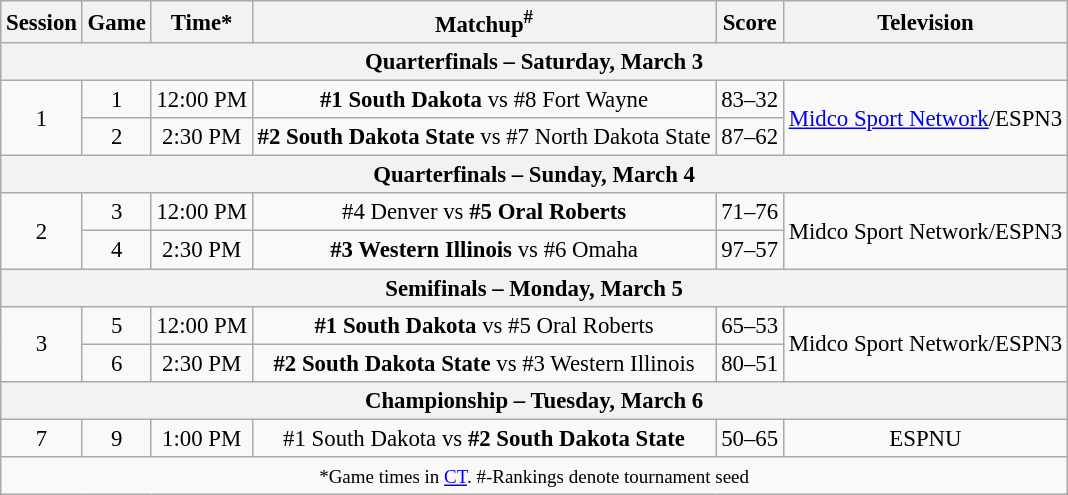<table class="wikitable" style="font-size: 95%;text-align:center">
<tr>
<th>Session</th>
<th>Game</th>
<th>Time*</th>
<th>Matchup<sup>#</sup></th>
<th>Score</th>
<th>Television</th>
</tr>
<tr>
<th colspan=6>Quarterfinals – Saturday, March 3</th>
</tr>
<tr>
<td rowspan=2>1</td>
<td>1</td>
<td>12:00 PM</td>
<td><strong>#1 South Dakota</strong> vs #8 Fort Wayne</td>
<td>83–32</td>
<td rowspan=2><a href='#'>Midco Sport Network</a>/ESPN3</td>
</tr>
<tr>
<td>2</td>
<td>2:30 PM</td>
<td><strong>#2 South Dakota State</strong> vs #7 North Dakota State</td>
<td>87–62</td>
</tr>
<tr>
<th colspan=6>Quarterfinals – Sunday, March 4</th>
</tr>
<tr>
<td rowspan=2>2</td>
<td>3</td>
<td>12:00 PM</td>
<td>#4 Denver vs <strong>#5 Oral Roberts</strong></td>
<td>71–76</td>
<td rowspan=2>Midco Sport Network/ESPN3</td>
</tr>
<tr>
<td>4</td>
<td>2:30 PM</td>
<td><strong>#3 Western Illinois</strong> vs #6 Omaha</td>
<td>97–57</td>
</tr>
<tr>
<th colspan=6>Semifinals – Monday, March 5</th>
</tr>
<tr>
<td rowspan=2>3</td>
<td>5</td>
<td>12:00 PM</td>
<td><strong>#1 South Dakota</strong> vs #5 Oral Roberts</td>
<td>65–53</td>
<td rowspan=2>Midco Sport Network/ESPN3</td>
</tr>
<tr>
<td>6</td>
<td>2:30 PM</td>
<td><strong>#2 South Dakota State</strong> vs #3 Western Illinois</td>
<td>80–51</td>
</tr>
<tr>
<th colspan=6>Championship – Tuesday, March 6</th>
</tr>
<tr>
<td>7</td>
<td>9</td>
<td>1:00 PM</td>
<td>#1 South Dakota vs <strong>#2 South Dakota State</strong></td>
<td>50–65</td>
<td>ESPNU</td>
</tr>
<tr>
<td colspan=6><small>*Game times in <a href='#'>CT</a>. #-Rankings denote tournament seed</small></td>
</tr>
</table>
